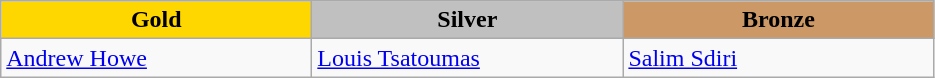<table class="wikitable" style="text-align:left">
<tr align="center">
<td width=200 bgcolor=gold><strong>Gold</strong></td>
<td width=200 bgcolor=silver><strong>Silver</strong></td>
<td width=200 bgcolor=CC9966><strong>Bronze</strong></td>
</tr>
<tr>
<td><a href='#'>Andrew Howe</a><br><em></em></td>
<td><a href='#'>Louis Tsatoumas</a><br><em></em></td>
<td><a href='#'>Salim Sdiri</a><br><em></em></td>
</tr>
</table>
